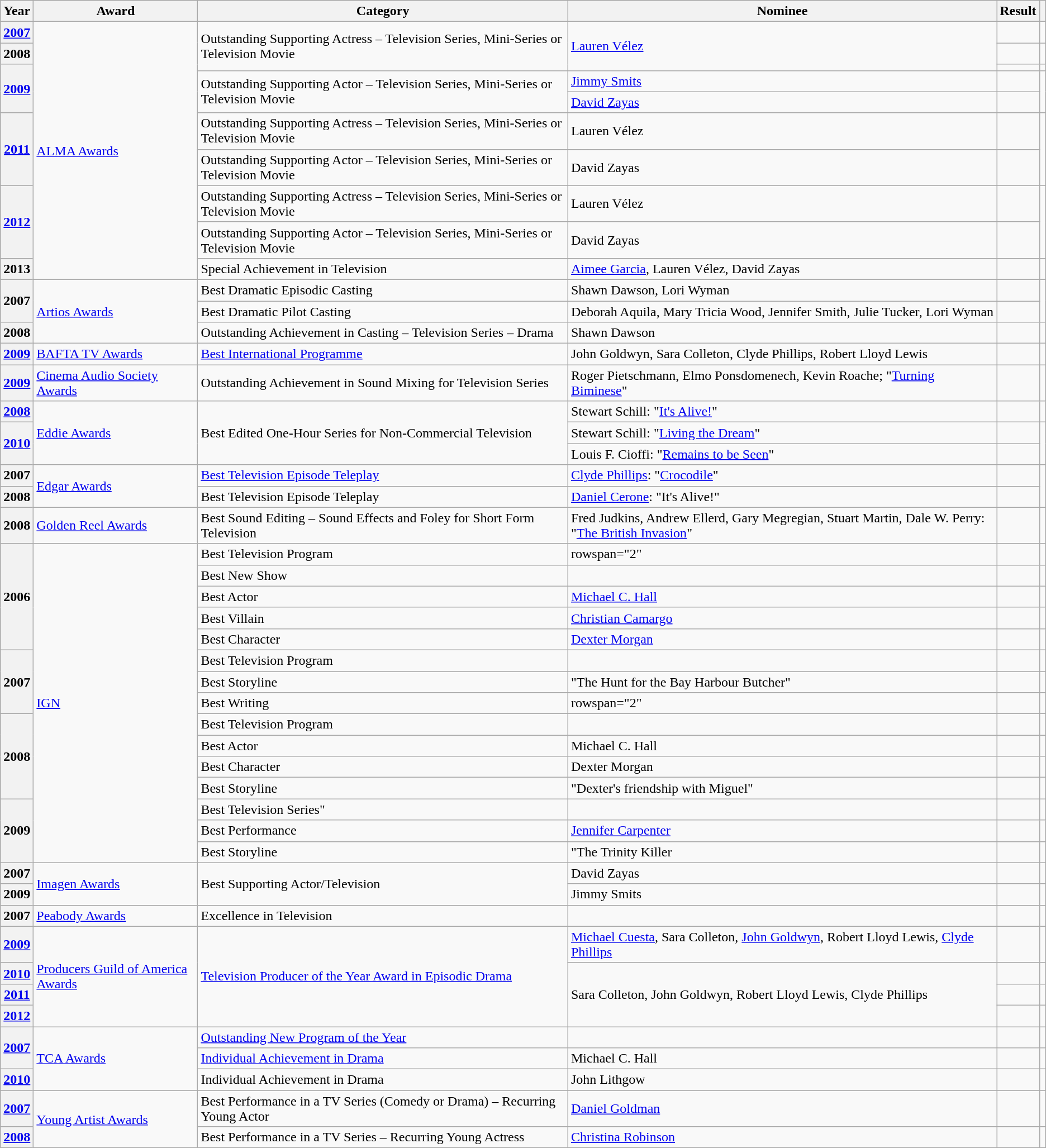<table class="wikitable sortable plainrowheaders">
<tr>
<th scope=col>Year</th>
<th scope=col>Award</th>
<th scope=col>Category</th>
<th scope=col>Nominee</th>
<th scope=col>Result</th>
<th scope=col class="unsortable"></th>
</tr>
<tr>
<th scope=row><a href='#'>2007</a></th>
<td rowspan="10"><a href='#'>ALMA Awards</a></td>
<td rowspan="3">Outstanding Supporting Actress – Television Series, Mini-Series or Television Movie</td>
<td rowspan="3" data-sort-value="Vélez, Lauren"><a href='#'>Lauren Vélez</a></td>
<td></td>
<td></td>
</tr>
<tr>
<th scope=row>2008</th>
<td></td>
<td></td>
</tr>
<tr>
<th scope=rowgroup rowspan="3"><a href='#'>2009</a></th>
<td></td>
<td></td>
</tr>
<tr>
<td rowspan="2">Outstanding Supporting Actor – Television Series, Mini-Series or Television Movie</td>
<td data-sort-value="Smits, Jimmy"><a href='#'>Jimmy Smits</a></td>
<td></td>
<td rowspan="2"></td>
</tr>
<tr>
<td data-sort-value="Zayas, David"><a href='#'>David Zayas</a></td>
<td></td>
</tr>
<tr>
<th scope=rowgroup rowspan="2"><a href='#'>2011</a></th>
<td>Outstanding Supporting Actress – Television Series, Mini-Series or Television Movie</td>
<td data-sort-value="Vélez, Lauren">Lauren Vélez</td>
<td></td>
<td rowspan="2"></td>
</tr>
<tr>
<td>Outstanding Supporting Actor – Television Series, Mini-Series or Television Movie</td>
<td data-sort-value="Zayas, David">David Zayas</td>
<td></td>
</tr>
<tr>
<th scope=rowgroup rowspan="2"><a href='#'>2012</a></th>
<td>Outstanding Supporting Actress – Television Series, Mini-Series or Television Movie</td>
<td data-sort-value="Vélez, Lauren">Lauren Vélez</td>
<td></td>
<td rowspan="2"></td>
</tr>
<tr>
<td>Outstanding Supporting Actor – Television Series, Mini-Series or Television Movie</td>
<td data-sort-value="Zayas, David">David Zayas</td>
<td></td>
</tr>
<tr>
<th scope=row>2013</th>
<td>Special Achievement in Television</td>
<td data-sort-value="Garcia, Aimee"><a href='#'>Aimee Garcia</a>, Lauren Vélez, David Zayas</td>
<td></td>
<td></td>
</tr>
<tr>
<th scope=rowgroup rowspan="2">2007</th>
<td rowspan="3"><a href='#'>Artios Awards</a></td>
<td>Best Dramatic Episodic Casting</td>
<td data-sort-value="Dawson, Shawn">Shawn Dawson, Lori Wyman</td>
<td></td>
<td rowspan="2"></td>
</tr>
<tr>
<td>Best Dramatic Pilot Casting</td>
<td data-sort-value="Aquila, Deborah">Deborah Aquila, Mary Tricia Wood, Jennifer Smith, Julie Tucker, Lori Wyman</td>
<td></td>
</tr>
<tr>
<th scope=row>2008</th>
<td>Outstanding Achievement in Casting – Television Series – Drama</td>
<td data-sort-value="Dawson, Shawn">Shawn Dawson</td>
<td></td>
<td></td>
</tr>
<tr>
<th scope=row><a href='#'>2009</a></th>
<td><a href='#'>BAFTA TV Awards</a></td>
<td><a href='#'>Best International Programme</a></td>
<td data-sort-value="Goldwyn, John">John Goldwyn, Sara Colleton, Clyde Phillips, Robert Lloyd Lewis</td>
<td></td>
<td></td>
</tr>
<tr>
<th scope=row><a href='#'>2009</a></th>
<td><a href='#'>Cinema Audio Society Awards</a></td>
<td>Outstanding Achievement in Sound Mixing for Television Series</td>
<td data-sort-value="Pietschmann, Roger">Roger Pietschmann, Elmo Ponsdomenech, Kevin Roache; "<a href='#'>Turning Biminese</a>"</td>
<td></td>
<td></td>
</tr>
<tr>
<th scope=row><a href='#'>2008</a></th>
<td rowspan=3><a href='#'>Eddie Awards</a></td>
<td rowspan="3">Best Edited One-Hour Series for Non-Commercial Television</td>
<td data-sort-value="Schill, Stewart">Stewart Schill: "<a href='#'>It's Alive!</a>"</td>
<td></td>
<td></td>
</tr>
<tr>
<th scope=rowgroup rowspan=2><a href='#'>2010</a></th>
<td data-sort-value="Schill, Stewart">Stewart Schill: "<a href='#'>Living the Dream</a>"</td>
<td></td>
<td rowspan="2"></td>
</tr>
<tr>
<td data-sort-value="Cioffi, Louis F.">Louis F. Cioffi: "<a href='#'>Remains to be Seen</a>"</td>
<td></td>
</tr>
<tr>
<th scope=row>2007</th>
<td rowspan=2><a href='#'>Edgar Awards</a></td>
<td><a href='#'>Best Television Episode Teleplay</a></td>
<td data-sort-value="Phillips, Clyde"><a href='#'>Clyde Phillips</a>: "<a href='#'>Crocodile</a>"</td>
<td></td>
<td rowspan="2"></td>
</tr>
<tr>
<th scope=row>2008</th>
<td>Best Television Episode Teleplay</td>
<td data-sort-value="Cerone, Daniel"><a href='#'>Daniel Cerone</a>: "It's Alive!"</td>
<td></td>
</tr>
<tr>
<th scope=row>2008</th>
<td><a href='#'>Golden Reel Awards</a></td>
<td>Best Sound Editing – Sound Effects and Foley for Short Form Television</td>
<td data-sort-value="Judkins, Fred">Fred Judkins, Andrew Ellerd, Gary Megregian, Stuart Martin, Dale W. Perry: "<a href='#'>The British Invasion</a>"</td>
<td></td>
<td></td>
</tr>
<tr>
<th scope=rowgroup rowspan=5>2006</th>
<td rowspan="15"><a href='#'>IGN</a></td>
<td>Best Television Program</td>
<td>rowspan="2" </td>
<td></td>
<td></td>
</tr>
<tr>
<td>Best New Show</td>
<td></td>
<td></td>
</tr>
<tr>
<td>Best Actor</td>
<td data-sort-value="Hall, Michael C."><a href='#'>Michael C. Hall</a></td>
<td></td>
<td></td>
</tr>
<tr>
<td>Best Villain</td>
<td data-sort-value="Camargo, Christian"><a href='#'>Christian Camargo</a></td>
<td></td>
<td></td>
</tr>
<tr>
<td>Best Character</td>
<td data-sort-value="Morgan, Dexter"><a href='#'>Dexter Morgan</a></td>
<td></td>
<td></td>
</tr>
<tr>
<th scope=rowgroup rowspan=3>2007</th>
<td>Best Television Program</td>
<td></td>
<td></td>
<td></td>
</tr>
<tr>
<td>Best Storyline</td>
<td data-sort-value="Hunt for the Bay Harbour Butcher, The">"The Hunt for the Bay Harbour Butcher"</td>
<td></td>
<td></td>
</tr>
<tr>
<td>Best Writing</td>
<td>rowspan="2" </td>
<td></td>
<td></td>
</tr>
<tr>
<th scope=rowgroup rowspan="4">2008</th>
<td>Best Television Program</td>
<td></td>
<td></td>
</tr>
<tr>
<td>Best Actor</td>
<td data-sort-value="Hall, Michael C.">Michael C. Hall</td>
<td></td>
<td></td>
</tr>
<tr>
<td>Best Character</td>
<td data-sort-value="Morgan, Dexter">Dexter Morgan</td>
<td></td>
<td></td>
</tr>
<tr>
<td>Best Storyline</td>
<td>"Dexter's friendship with Miguel"</td>
<td></td>
<td></td>
</tr>
<tr>
<th scope=rowgroup rowspan="3">2009</th>
<td>Best Television Series"</td>
<td></td>
<td></td>
<td></td>
</tr>
<tr>
<td>Best Performance</td>
<td data-sort-value="Carpenter, Jennifer"><a href='#'>Jennifer Carpenter</a></td>
<td></td>
<td></td>
</tr>
<tr>
<td>Best Storyline</td>
<td data-sort-value="Trinity Killer, The">"The Trinity Killer</td>
<td></td>
<td></td>
</tr>
<tr>
<th scope=row>2007</th>
<td rowspan=2><a href='#'>Imagen Awards</a></td>
<td rowspan="2">Best Supporting Actor/Television</td>
<td data-sort-value="Zayas, David">David Zayas</td>
<td></td>
<td></td>
</tr>
<tr>
<th scope=row>2009</th>
<td data-sort-value="Smits, Jimmy">Jimmy Smits</td>
<td></td>
<td></td>
</tr>
<tr>
<th scope=row>2007</th>
<td><a href='#'>Peabody Awards</a></td>
<td>Excellence in Television</td>
<td></td>
<td></td>
<td></td>
</tr>
<tr>
<th scope=row><a href='#'>2009</a></th>
<td rowspan="4"><a href='#'>Producers Guild of America Awards</a></td>
<td rowspan="4"><a href='#'>Television Producer of the Year Award in Episodic Drama</a></td>
<td data-sort-value="Cuesta, Michael"><a href='#'>Michael Cuesta</a>, Sara Colleton, <a href='#'>John Goldwyn</a>, Robert Lloyd Lewis, <a href='#'>Clyde Phillips</a></td>
<td></td>
<td></td>
</tr>
<tr>
<th scope=row><a href='#'>2010</a></th>
<td rowspan="3" data-sort-value="Colleton, Sara">Sara Colleton, John Goldwyn, Robert Lloyd Lewis, Clyde Phillips</td>
<td></td>
<td></td>
</tr>
<tr>
<th scope=row><a href='#'>2011</a></th>
<td></td>
<td></td>
</tr>
<tr>
<th scope=row><a href='#'>2012</a></th>
<td></td>
<td></td>
</tr>
<tr>
<th scope=row rowspan="2"><a href='#'>2007</a></th>
<td rowspan="3"><a href='#'>TCA Awards</a></td>
<td><a href='#'>Outstanding New Program of the Year</a></td>
<td></td>
<td></td>
<td></td>
</tr>
<tr>
<td><a href='#'>Individual Achievement in Drama</a></td>
<td data-sort-value="Hall, Michael C.">Michael C. Hall</td>
<td></td>
<td></td>
</tr>
<tr>
<th scope=row><a href='#'>2010</a></th>
<td>Individual Achievement in Drama</td>
<td data-sort-value="Lithgow, John">John Lithgow</td>
<td></td>
<td></td>
</tr>
<tr>
<th scope=row><a href='#'>2007</a></th>
<td rowspan="2"><a href='#'>Young Artist Awards</a></td>
<td>Best Performance in a TV Series (Comedy or Drama) – Recurring Young Actor</td>
<td data-sort-value="Goldman, Daniel"><a href='#'>Daniel Goldman</a></td>
<td></td>
<td></td>
</tr>
<tr>
<th scope=row><a href='#'>2008</a></th>
<td>Best Performance in a TV Series – Recurring Young Actress</td>
<td data-sort-value="Robinson, Christina"><a href='#'>Christina Robinson</a></td>
<td></td>
<td></td>
</tr>
</table>
